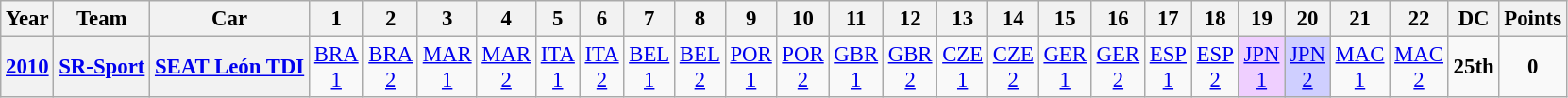<table class="wikitable" style="text-align:center; font-size:95%">
<tr>
<th>Year</th>
<th>Team</th>
<th>Car</th>
<th>1</th>
<th>2</th>
<th>3</th>
<th>4</th>
<th>5</th>
<th>6</th>
<th>7</th>
<th>8</th>
<th>9</th>
<th>10</th>
<th>11</th>
<th>12</th>
<th>13</th>
<th>14</th>
<th>15</th>
<th>16</th>
<th>17</th>
<th>18</th>
<th>19</th>
<th>20</th>
<th>21</th>
<th>22</th>
<th>DC</th>
<th>Points</th>
</tr>
<tr>
<th><a href='#'>2010</a></th>
<th><a href='#'>SR-Sport</a></th>
<th><a href='#'>SEAT León TDI</a></th>
<td><a href='#'>BRA<br>1</a></td>
<td><a href='#'>BRA<br>2</a></td>
<td><a href='#'>MAR<br>1</a></td>
<td><a href='#'>MAR<br>2</a></td>
<td><a href='#'>ITA<br>1</a></td>
<td><a href='#'>ITA<br>2</a></td>
<td><a href='#'>BEL<br>1</a></td>
<td><a href='#'>BEL<br>2</a></td>
<td><a href='#'>POR<br>1</a></td>
<td><a href='#'>POR<br>2</a></td>
<td><a href='#'>GBR<br>1</a></td>
<td><a href='#'>GBR<br>2</a></td>
<td><a href='#'>CZE<br>1</a></td>
<td><a href='#'>CZE<br>2</a></td>
<td><a href='#'>GER<br>1</a></td>
<td><a href='#'>GER<br>2</a></td>
<td><a href='#'>ESP<br>1</a></td>
<td><a href='#'>ESP<br>2</a></td>
<td style="background:#efcfff;"><a href='#'>JPN<br>1</a><br></td>
<td style="background:#cfcfff;"><a href='#'>JPN<br>2</a><br></td>
<td><a href='#'>MAC<br>1</a></td>
<td><a href='#'>MAC<br>2</a></td>
<td><strong>25th</strong></td>
<td><strong>0</strong></td>
</tr>
</table>
